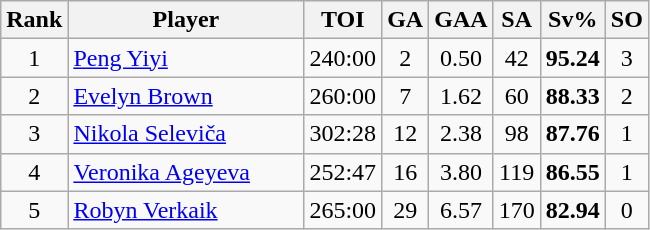<table class="wikitable sortable" style="text-align:center;">
<tr>
<th width=30>Rank</th>
<th width=150>Player</th>
<th width=20>TOI</th>
<th width=20>GA</th>
<th width=20>GAA</th>
<th width=20>SA</th>
<th width=20>Sv%</th>
<th width=20>SO</th>
</tr>
<tr>
<td>1</td>
<td align=left> <a href='#'>Peng Yiyi</a></td>
<td>240:00</td>
<td>2</td>
<td>0.50</td>
<td>42</td>
<td><strong>95.24</strong></td>
<td>3</td>
</tr>
<tr>
<td>2</td>
<td align=left> <a href='#'>Evelyn Brown</a></td>
<td>260:00</td>
<td>7</td>
<td>1.62</td>
<td>60</td>
<td><strong>88.33</strong></td>
<td>2</td>
</tr>
<tr>
<td>3</td>
<td align=left> <a href='#'>Nikola Seleviča</a></td>
<td>302:28</td>
<td>12</td>
<td>2.38</td>
<td>98</td>
<td><strong>87.76</strong></td>
<td>1</td>
</tr>
<tr>
<td>4</td>
<td align=left> <a href='#'>Veronika Ageyeva</a></td>
<td>252:47</td>
<td>16</td>
<td>3.80</td>
<td>119</td>
<td><strong>86.55</strong></td>
<td>1</td>
</tr>
<tr>
<td>5</td>
<td align=left> <a href='#'>Robyn Verkaik</a></td>
<td>265:00</td>
<td>29</td>
<td>6.57</td>
<td>170</td>
<td><strong>82.94</strong></td>
<td>0</td>
</tr>
</table>
